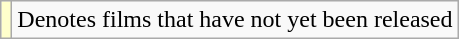<table class="wikitable">
<tr>
<td style="background:#ffc;"></td>
<td>Denotes films that have not yet been released</td>
</tr>
</table>
